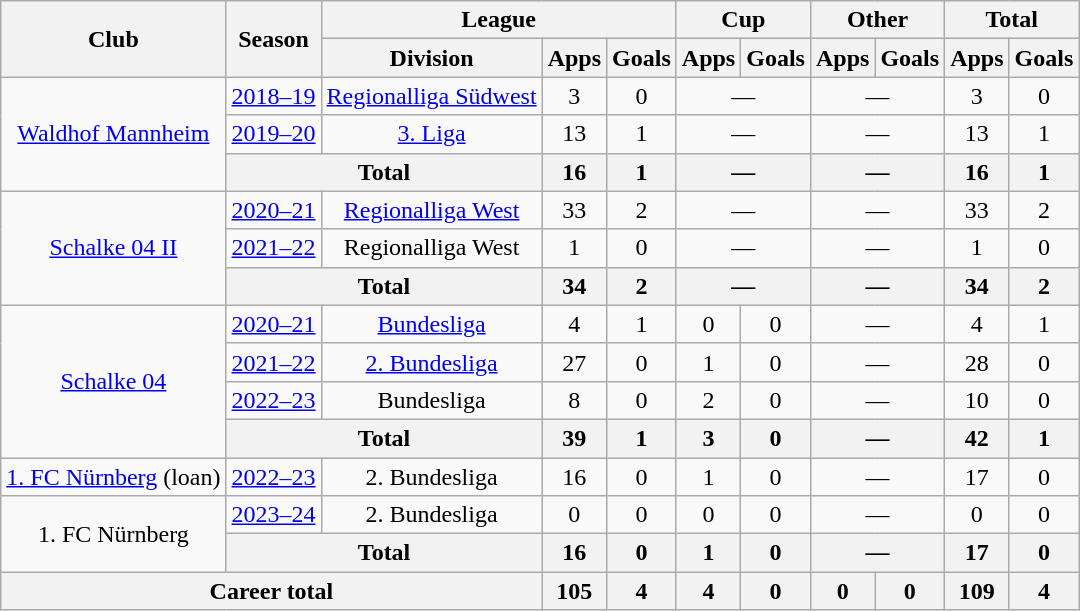<table class="wikitable nowrap" style="text-align:center">
<tr>
<th rowspan="2">Club</th>
<th rowspan="2">Season</th>
<th colspan="3">League</th>
<th colspan="2">Cup</th>
<th colspan="2">Other</th>
<th colspan="2">Total</th>
</tr>
<tr>
<th>Division</th>
<th>Apps</th>
<th>Goals</th>
<th>Apps</th>
<th>Goals</th>
<th>Apps</th>
<th>Goals</th>
<th>Apps</th>
<th>Goals</th>
</tr>
<tr>
<td rowspan="3"><a href='#'>Waldhof Mannheim</a></td>
<td><a href='#'>2018–19</a></td>
<td><a href='#'>Regionalliga Südwest</a></td>
<td>3</td>
<td>0</td>
<td colspan="2">—</td>
<td colspan="2">—</td>
<td>3</td>
<td>0</td>
</tr>
<tr>
<td><a href='#'>2019–20</a></td>
<td><a href='#'>3. Liga</a></td>
<td>13</td>
<td>1</td>
<td colspan="2">—</td>
<td colspan="2">—</td>
<td>13</td>
<td>1</td>
</tr>
<tr>
<th colspan="2">Total</th>
<th>16</th>
<th>1</th>
<th colspan=2>—</th>
<th colspan=2>—</th>
<th>16</th>
<th>1</th>
</tr>
<tr>
<td rowspan="3"><a href='#'>Schalke 04 II</a></td>
<td><a href='#'>2020–21</a></td>
<td><a href='#'>Regionalliga West</a></td>
<td>33</td>
<td>2</td>
<td colspan="2">—</td>
<td colspan="2">—</td>
<td>33</td>
<td>2</td>
</tr>
<tr>
<td><a href='#'>2021–22</a></td>
<td>Regionalliga West</td>
<td>1</td>
<td>0</td>
<td colspan=2>—</td>
<td colspan=2>—</td>
<td>1</td>
<td>0</td>
</tr>
<tr>
<th colspan="2">Total</th>
<th>34</th>
<th>2</th>
<th colspan=2>—</th>
<th colspan=2>—</th>
<th>34</th>
<th>2</th>
</tr>
<tr>
<td rowspan="4"><a href='#'>Schalke 04</a></td>
<td><a href='#'>2020–21</a></td>
<td><a href='#'>Bundesliga</a></td>
<td>4</td>
<td>1</td>
<td>0</td>
<td>0</td>
<td colspan=2>—</td>
<td>4</td>
<td>1</td>
</tr>
<tr>
<td><a href='#'>2021–22</a></td>
<td><a href='#'>2. Bundesliga</a></td>
<td>27</td>
<td>0</td>
<td>1</td>
<td>0</td>
<td colspan=2>—</td>
<td>28</td>
<td>0</td>
</tr>
<tr>
<td><a href='#'>2022–23</a></td>
<td>Bundesliga</td>
<td>8</td>
<td>0</td>
<td>2</td>
<td>0</td>
<td colspan=2>—</td>
<td>10</td>
<td>0</td>
</tr>
<tr>
<th colspan="2">Total</th>
<th>39</th>
<th>1</th>
<th>3</th>
<th>0</th>
<th colspan=2>—</th>
<th>42</th>
<th>1</th>
</tr>
<tr>
<td><a href='#'>1. FC Nürnberg</a> (loan)</td>
<td><a href='#'>2022–23</a></td>
<td>2. Bundesliga</td>
<td>16</td>
<td>0</td>
<td>1</td>
<td>0</td>
<td colspan=2>—</td>
<td>17</td>
<td>0</td>
</tr>
<tr>
<td rowspan="2">1. FC Nürnberg</td>
<td><a href='#'>2023–24</a></td>
<td>2. Bundesliga</td>
<td>0</td>
<td>0</td>
<td>0</td>
<td>0</td>
<td colspan=2>—</td>
<td>0</td>
<td>0</td>
</tr>
<tr>
<th colspan="2">Total</th>
<th>16</th>
<th>0</th>
<th>1</th>
<th>0</th>
<th colspan=2>—</th>
<th>17</th>
<th>0</th>
</tr>
<tr>
<th colspan="3">Career total</th>
<th>105</th>
<th>4</th>
<th>4</th>
<th>0</th>
<th>0</th>
<th>0</th>
<th>109</th>
<th>4</th>
</tr>
</table>
